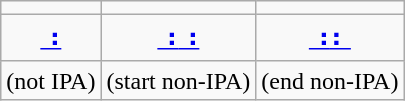<table class="wikitable nowrap" style="text-align: center; font-size: larger;">
<tr>
<td></td>
<td></td>
<td></td>
</tr>
<tr>
<td><a href='#'>⠰</a></td>
<td><a href='#'>⠰</a><a href='#'>⠰</a></td>
<td><a href='#'>⠰</a><a href='#'>⠆</a></td>
</tr>
<tr style="font-size: smaller;">
<td>(not IPA)</td>
<td>(start non-IPA)</td>
<td>(end non-IPA)</td>
</tr>
</table>
